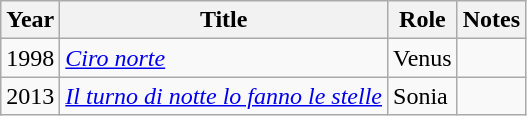<table class="wikitable sortable">
<tr>
<th scope="col">Year</th>
<th scope="col">Title</th>
<th scope="col">Role</th>
<th class="unsortable" scope="col">Notes</th>
</tr>
<tr>
<td>1998</td>
<td><em><a href='#'>Ciro norte</a></em></td>
<td>Venus</td>
<td></td>
</tr>
<tr>
<td>2013</td>
<td><em><a href='#'>Il turno di notte lo fanno le stelle</a></em></td>
<td>Sonia</td>
<td></td>
</tr>
</table>
